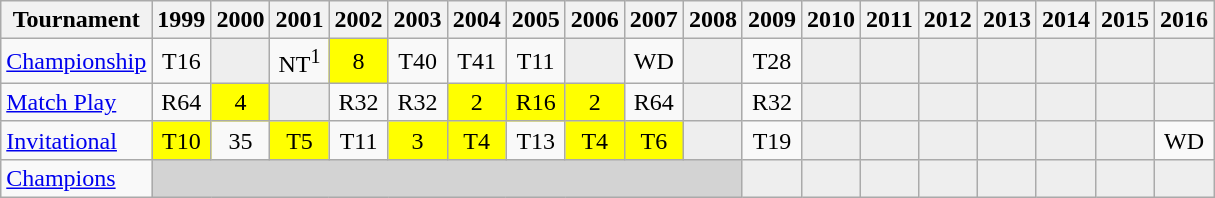<table class="wikitable" style="text-align:center;">
<tr>
<th>Tournament</th>
<th>1999</th>
<th>2000</th>
<th>2001</th>
<th>2002</th>
<th>2003</th>
<th>2004</th>
<th>2005</th>
<th>2006</th>
<th>2007</th>
<th>2008</th>
<th>2009</th>
<th>2010</th>
<th>2011</th>
<th>2012</th>
<th>2013</th>
<th>2014</th>
<th>2015</th>
<th>2016</th>
</tr>
<tr>
<td align="left"><a href='#'>Championship</a></td>
<td>T16</td>
<td style="background:#eeeeee;"></td>
<td>NT<sup>1</sup></td>
<td style="background:yellow;">8</td>
<td>T40</td>
<td>T41</td>
<td>T11</td>
<td style="background:#eeeeee;"></td>
<td>WD</td>
<td style="background:#eeeeee;"></td>
<td>T28</td>
<td style="background:#eeeeee;"></td>
<td style="background:#eeeeee;"></td>
<td style="background:#eeeeee;"></td>
<td style="background:#eeeeee;"></td>
<td style="background:#eeeeee;"></td>
<td style="background:#eeeeee;"></td>
<td style="background:#eeeeee;"></td>
</tr>
<tr>
<td align="left"><a href='#'>Match Play</a></td>
<td>R64</td>
<td style="background:yellow;">4</td>
<td style="background:#eeeeee;"></td>
<td>R32</td>
<td>R32</td>
<td style="background:yellow;">2</td>
<td style="background:yellow;">R16</td>
<td style="background:yellow;">2</td>
<td>R64</td>
<td style="background:#eeeeee;"></td>
<td>R32</td>
<td style="background:#eeeeee;"></td>
<td style="background:#eeeeee;"></td>
<td style="background:#eeeeee;"></td>
<td style="background:#eeeeee;"></td>
<td style="background:#eeeeee;"></td>
<td style="background:#eeeeee;"></td>
<td style="background:#eeeeee;"></td>
</tr>
<tr>
<td align="left"><a href='#'>Invitational</a></td>
<td style="background:yellow;">T10</td>
<td>35</td>
<td style="background:yellow;">T5</td>
<td>T11</td>
<td style="background:yellow;">3</td>
<td style="background:yellow;">T4</td>
<td>T13</td>
<td style="background:yellow;">T4</td>
<td style="background:yellow;">T6</td>
<td style="background:#eeeeee;"></td>
<td>T19</td>
<td style="background:#eeeeee;"></td>
<td style="background:#eeeeee;"></td>
<td style="background:#eeeeee;"></td>
<td style="background:#eeeeee;"></td>
<td style="background:#eeeeee;"></td>
<td style="background:#eeeeee;"></td>
<td>WD</td>
</tr>
<tr>
<td align="left"><a href='#'>Champions</a></td>
<td colspan=10 style="background:#D3D3D3;"></td>
<td style="background:#eeeeee;"></td>
<td style="background:#eeeeee;"></td>
<td style="background:#eeeeee;"></td>
<td style="background:#eeeeee;"></td>
<td style="background:#eeeeee;"></td>
<td style="background:#eeeeee;"></td>
<td style="background:#eeeeee;"></td>
<td style="background:#eeeeee;"></td>
</tr>
</table>
